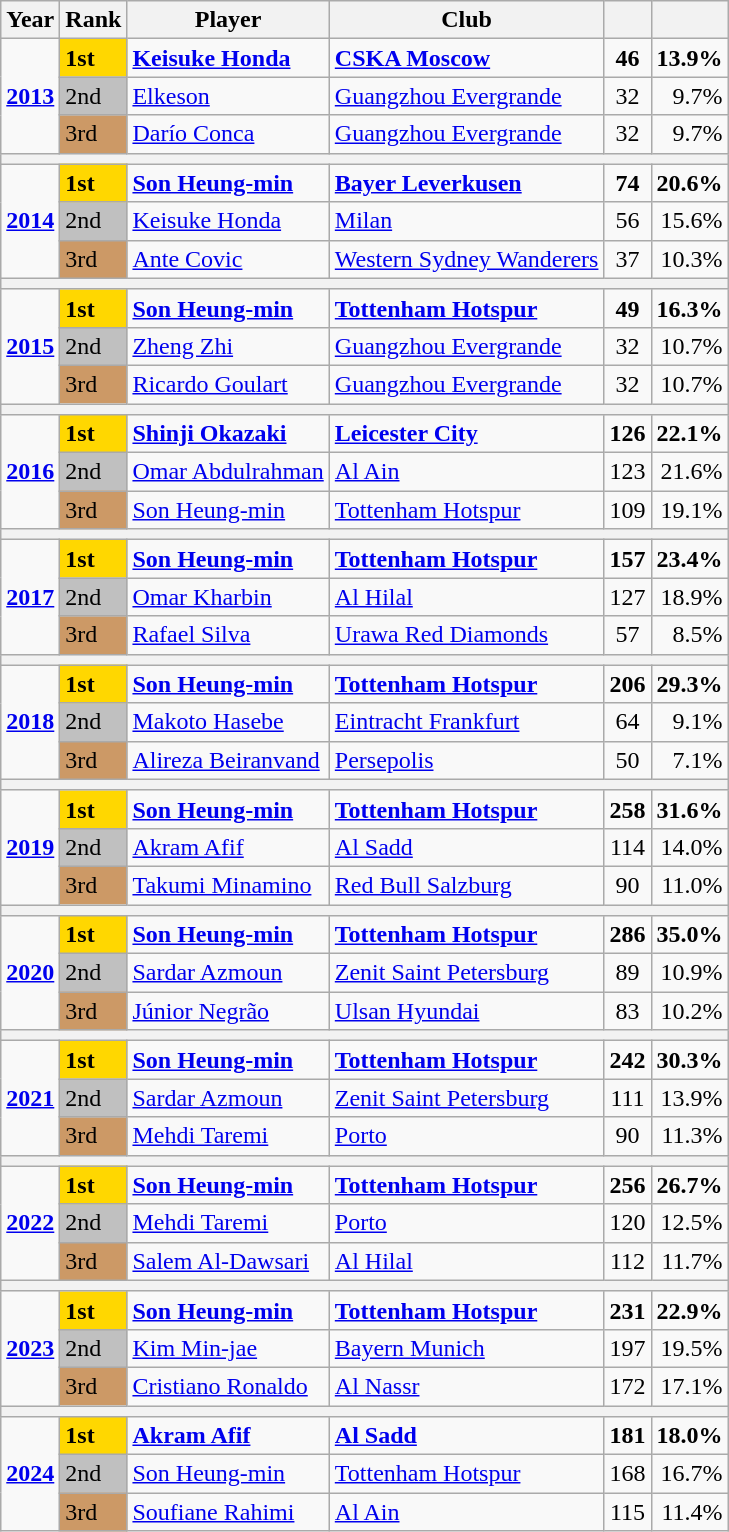<table class="wikitable">
<tr>
<th>Year</th>
<th>Rank</th>
<th>Player</th>
<th>Club</th>
<th></th>
<th></th>
</tr>
<tr>
<td align="center" rowspan="3"><strong><a href='#'>2013</a></strong></td>
<td scope=col style="background-color: gold"><strong>1st</strong></td>
<td> <strong><a href='#'>Keisuke Honda</a></strong></td>
<td> <strong><a href='#'>CSKA Moscow</a></strong></td>
<td align="center"><strong>46</strong></td>
<td align="right"><strong>13.9%</strong></td>
</tr>
<tr>
<td scope=col style="background-color: silver">2nd</td>
<td> <a href='#'>Elkeson</a></td>
<td> <a href='#'>Guangzhou Evergrande</a></td>
<td align="center">32</td>
<td align="right">9.7%</td>
</tr>
<tr>
<td scope=col style="background-color: #cc9966">3rd</td>
<td> <a href='#'>Darío Conca</a></td>
<td> <a href='#'>Guangzhou Evergrande</a></td>
<td align="center">32</td>
<td align="right">9.7%</td>
</tr>
<tr>
<th colspan="6"></th>
</tr>
<tr>
<td align="center" rowspan="3"><strong><a href='#'>2014</a></strong></td>
<td scope=col style="background-color: gold"><strong>1st</strong></td>
<td> <strong><a href='#'>Son Heung-min</a></strong></td>
<td> <strong><a href='#'>Bayer Leverkusen</a></strong></td>
<td align="center"><strong>74</strong></td>
<td align="right"><strong>20.6%</strong></td>
</tr>
<tr>
<td scope=col style="background-color: silver">2nd</td>
<td> <a href='#'>Keisuke Honda</a></td>
<td> <a href='#'>Milan</a></td>
<td align="center">56</td>
<td align="right">15.6%</td>
</tr>
<tr>
<td scope=col style="background-color: #cc9966">3rd</td>
<td> <a href='#'>Ante Covic</a></td>
<td> <a href='#'>Western Sydney Wanderers</a></td>
<td align="center">37</td>
<td align="right">10.3%</td>
</tr>
<tr>
<th colspan="6"></th>
</tr>
<tr>
<td align="center" rowspan="3"><strong><a href='#'>2015</a></strong></td>
<td scope=col style="background-color: gold"><strong>1st</strong></td>
<td> <strong><a href='#'>Son Heung-min</a></strong></td>
<td> <strong><a href='#'>Tottenham Hotspur</a></strong></td>
<td align="center"><strong>49</strong></td>
<td align="right"><strong>16.3%</strong></td>
</tr>
<tr>
<td scope=col style="background-color: silver">2nd</td>
<td> <a href='#'>Zheng Zhi</a></td>
<td> <a href='#'>Guangzhou Evergrande</a></td>
<td align="center">32</td>
<td align="right">10.7%</td>
</tr>
<tr>
<td scope=col style="background-color: #cc9966">3rd</td>
<td> <a href='#'>Ricardo Goulart</a></td>
<td> <a href='#'>Guangzhou Evergrande</a></td>
<td align="center">32</td>
<td align="right">10.7%</td>
</tr>
<tr>
<th colspan="6"></th>
</tr>
<tr>
<td align="center" rowspan="3"><strong><a href='#'>2016</a></strong></td>
<td scope=col style="background-color: gold"><strong>1st</strong></td>
<td> <strong><a href='#'>Shinji Okazaki</a></strong></td>
<td> <strong><a href='#'>Leicester City</a></strong></td>
<td align="center"><strong>126</strong></td>
<td align="right"><strong>22.1%</strong></td>
</tr>
<tr>
<td scope=col style="background-color: silver">2nd</td>
<td> <a href='#'>Omar Abdulrahman</a></td>
<td> <a href='#'>Al Ain</a></td>
<td align="center">123</td>
<td align="right">21.6%</td>
</tr>
<tr>
<td scope=col style="background-color: #cc9966">3rd</td>
<td> <a href='#'>Son Heung-min</a></td>
<td> <a href='#'>Tottenham Hotspur</a></td>
<td align="center">109</td>
<td align="right">19.1%</td>
</tr>
<tr>
<th colspan="6"></th>
</tr>
<tr>
<td align="center" rowspan="3"><strong><a href='#'>2017</a></strong></td>
<td scope=col style="background-color: gold"><strong>1st</strong></td>
<td> <strong><a href='#'>Son Heung-min</a></strong></td>
<td> <strong><a href='#'>Tottenham Hotspur</a></strong></td>
<td align="center"><strong>157</strong></td>
<td align="right"><strong>23.4%</strong></td>
</tr>
<tr>
<td scope=col style="background-color: silver">2nd</td>
<td> <a href='#'>Omar Kharbin</a></td>
<td> <a href='#'>Al Hilal</a></td>
<td align="center">127</td>
<td align="right">18.9%</td>
</tr>
<tr>
<td scope=col style="background-color: #cc9966">3rd</td>
<td> <a href='#'>Rafael Silva</a></td>
<td> <a href='#'>Urawa Red Diamonds</a></td>
<td align="center">57</td>
<td align="right">8.5%</td>
</tr>
<tr>
<th colspan="6"></th>
</tr>
<tr>
<td align="center" rowspan="3"><strong><a href='#'>2018</a></strong></td>
<td scope=col style="background-color: gold"><strong>1st</strong></td>
<td> <strong><a href='#'>Son Heung-min</a></strong></td>
<td> <strong><a href='#'>Tottenham Hotspur</a></strong></td>
<td align="center"><strong>206</strong></td>
<td align="right"><strong>29.3%</strong></td>
</tr>
<tr>
<td scope=col style="background-color: silver">2nd</td>
<td> <a href='#'>Makoto Hasebe</a></td>
<td> <a href='#'>Eintracht Frankfurt</a></td>
<td align="center">64</td>
<td align="right">9.1%</td>
</tr>
<tr>
<td scope=col style="background-color: #cc9966">3rd</td>
<td> <a href='#'>Alireza Beiranvand</a></td>
<td> <a href='#'>Persepolis</a></td>
<td align="center">50</td>
<td align="right">7.1%</td>
</tr>
<tr>
<th colspan="6"></th>
</tr>
<tr>
<td align="center" rowspan="3"><strong><a href='#'>2019</a></strong></td>
<td scope=col style="background-color: gold"><strong>1st</strong></td>
<td> <strong><a href='#'>Son Heung-min</a></strong></td>
<td> <strong><a href='#'>Tottenham Hotspur</a></strong></td>
<td align="center"><strong>258</strong></td>
<td align="right"><strong>31.6%</strong></td>
</tr>
<tr>
<td scope=col style="background-color: silver">2nd</td>
<td> <a href='#'>Akram Afif</a></td>
<td> <a href='#'>Al Sadd</a></td>
<td align="center">114</td>
<td align="right">14.0%</td>
</tr>
<tr>
<td scope=col style="background-color: #cc9966">3rd</td>
<td> <a href='#'>Takumi Minamino</a></td>
<td> <a href='#'>Red Bull Salzburg</a></td>
<td align="center">90</td>
<td align="right">11.0%</td>
</tr>
<tr>
<th colspan="6"></th>
</tr>
<tr>
<td align="center" rowspan="3"><strong><a href='#'>2020</a></strong></td>
<td scope=col style="background-color: gold"><strong>1st</strong></td>
<td> <strong><a href='#'>Son Heung-min</a></strong></td>
<td> <strong><a href='#'>Tottenham Hotspur</a></strong></td>
<td align="center"><strong>286</strong></td>
<td align="right"><strong>35.0%</strong></td>
</tr>
<tr>
<td scope=col style="background-color: silver">2nd</td>
<td> <a href='#'>Sardar Azmoun</a></td>
<td> <a href='#'>Zenit Saint Petersburg</a></td>
<td align="center">89</td>
<td align="right">10.9%</td>
</tr>
<tr>
<td scope=col style="background-color: #cc9966">3rd</td>
<td> <a href='#'>Júnior Negrão</a></td>
<td> <a href='#'>Ulsan Hyundai</a></td>
<td align="center">83</td>
<td align="right">10.2%</td>
</tr>
<tr>
<th colspan="6"></th>
</tr>
<tr>
<td align="center" rowspan="3"><strong><a href='#'>2021</a></strong></td>
<td scope=col style="background-color: gold"><strong>1st</strong></td>
<td> <strong><a href='#'>Son Heung-min</a></strong></td>
<td> <strong><a href='#'>Tottenham Hotspur</a></strong></td>
<td align="center"><strong>242</strong></td>
<td align="right"><strong>30.3%</strong></td>
</tr>
<tr>
<td scope=col style="background-color: silver">2nd</td>
<td> <a href='#'>Sardar Azmoun</a></td>
<td> <a href='#'>Zenit Saint Petersburg</a></td>
<td align="center">111</td>
<td align="right">13.9%</td>
</tr>
<tr>
<td scope=col style="background-color: #cc9966">3rd</td>
<td> <a href='#'>Mehdi Taremi</a></td>
<td> <a href='#'>Porto</a></td>
<td align="center">90</td>
<td align="right">11.3%</td>
</tr>
<tr>
<th colspan="6"></th>
</tr>
<tr>
<td align="center" rowspan="3"><strong><a href='#'>2022</a></strong></td>
<td scope=col style="background-color: gold"><strong>1st</strong></td>
<td> <strong><a href='#'>Son Heung-min</a></strong></td>
<td> <strong><a href='#'>Tottenham Hotspur</a></strong></td>
<td align="center"><strong>256</strong></td>
<td align="right"><strong>26.7%</strong></td>
</tr>
<tr>
<td scope=col style="background-color: silver">2nd</td>
<td> <a href='#'>Mehdi Taremi</a></td>
<td> <a href='#'>Porto</a></td>
<td align="center">120</td>
<td align="right">12.5%</td>
</tr>
<tr>
<td scope=col style="background-color: #cc9966">3rd</td>
<td> <a href='#'>Salem Al-Dawsari</a></td>
<td> <a href='#'>Al Hilal</a></td>
<td align="center">112</td>
<td align="right">11.7%</td>
</tr>
<tr>
<th colspan="6"></th>
</tr>
<tr>
<td align="center" rowspan="3"><strong><a href='#'>2023</a></strong></td>
<td scope=col style="background-color: gold"><strong>1st</strong></td>
<td> <strong><a href='#'>Son Heung-min</a></strong></td>
<td> <strong><a href='#'>Tottenham Hotspur</a></strong></td>
<td align="center"><strong>231</strong></td>
<td align="right"><strong>22.9%</strong></td>
</tr>
<tr>
<td scope=col style="background-color: silver">2nd</td>
<td> <a href='#'>Kim Min-jae</a></td>
<td> <a href='#'>Bayern Munich</a></td>
<td align="center">197</td>
<td align="right">19.5%</td>
</tr>
<tr>
<td scope=col style="background-color: #cc9966">3rd</td>
<td> <a href='#'>Cristiano Ronaldo</a></td>
<td> <a href='#'>Al Nassr</a></td>
<td align="center">172</td>
<td align="right">17.1%</td>
</tr>
<tr>
<th colspan="6"></th>
</tr>
<tr>
<td align="center" rowspan="3"><strong><a href='#'>2024</a></strong></td>
<td scope=col style="background-color: gold"><strong>1st</strong></td>
<td> <strong><a href='#'>Akram Afif</a></strong></td>
<td> <strong><a href='#'>Al Sadd</a></strong></td>
<td align="center"><strong>181</strong></td>
<td align="right"><strong>18.0%</strong></td>
</tr>
<tr>
<td scope=col style="background-color: silver">2nd</td>
<td> <a href='#'>Son Heung-min</a></td>
<td> <a href='#'>Tottenham Hotspur</a></td>
<td align="center">168</td>
<td align="right">16.7%</td>
</tr>
<tr>
<td scope=col style="background-color: #cc9966">3rd</td>
<td> <a href='#'>Soufiane Rahimi</a></td>
<td> <a href='#'>Al Ain</a></td>
<td align="center">115</td>
<td align="right">11.4%</td>
</tr>
</table>
